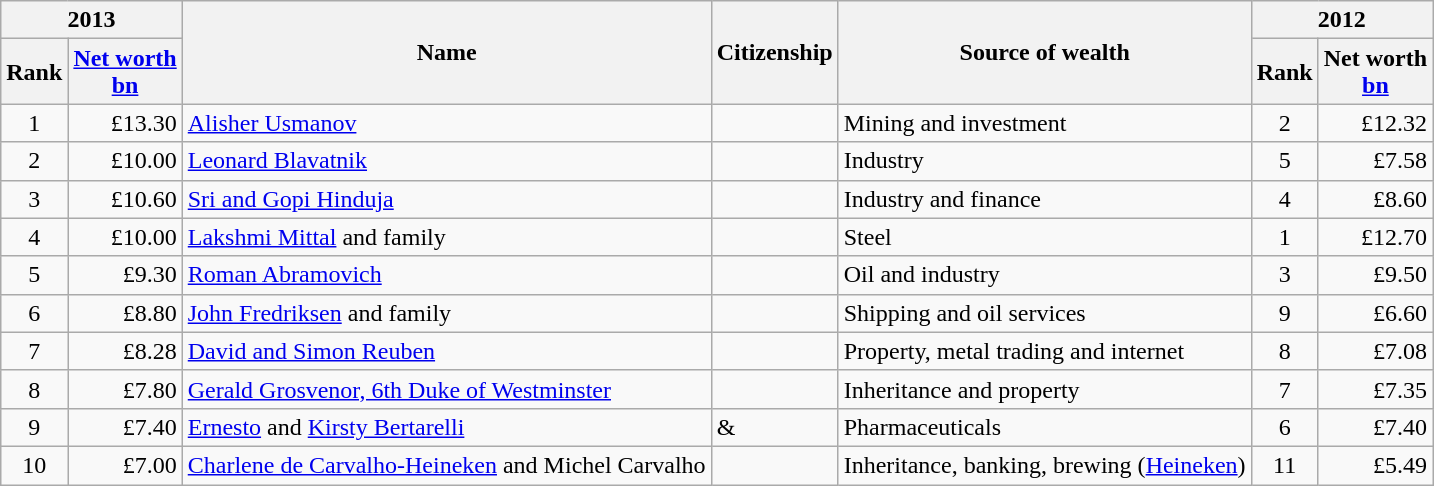<table class="wikitable sortable">
<tr ">
<th colspan=2>2013</th>
<th rowspan=2>Name</th>
<th rowspan=2>Citizenship</th>
<th rowspan=2>Source of wealth</th>
<th colspan=2>2012</th>
</tr>
<tr>
<th>Rank</th>
<th><a href='#'>Net worth</a><br> <a href='#'>bn</a></th>
<th>Rank</th>
<th>Net worth<br> <a href='#'>bn</a></th>
</tr>
<tr>
<td align=center>1 </td>
<td align=right>£13.30 </td>
<td><a href='#'>Alisher Usmanov</a></td>
<td></td>
<td>Mining and investment</td>
<td align=center>2</td>
<td align=right>£12.32</td>
</tr>
<tr>
<td align=center>2 </td>
<td align=right>£10.00 </td>
<td><a href='#'>Leonard Blavatnik</a></td>
<td></td>
<td>Industry</td>
<td align=center>5</td>
<td align=right>£7.58</td>
</tr>
<tr>
<td align=center>3 </td>
<td align=right>£10.60 </td>
<td><a href='#'>Sri and Gopi Hinduja</a></td>
<td></td>
<td>Industry and finance</td>
<td align=center>4</td>
<td align=right>£8.60</td>
</tr>
<tr>
<td align=center>4 </td>
<td align=right>£10.00 </td>
<td><a href='#'>Lakshmi Mittal</a> and family</td>
<td></td>
<td>Steel</td>
<td align=center>1</td>
<td align=right>£12.70</td>
</tr>
<tr>
<td align=center>5 </td>
<td align=right>£9.30 </td>
<td><a href='#'>Roman Abramovich</a></td>
<td></td>
<td>Oil and industry</td>
<td align=center>3</td>
<td align=right>£9.50</td>
</tr>
<tr>
<td align=center>6 </td>
<td align=right>£8.80 </td>
<td><a href='#'>John Fredriksen</a> and family</td>
<td></td>
<td>Shipping and oil services</td>
<td align=center>9</td>
<td align=right>£6.60</td>
</tr>
<tr>
<td align=center>7 </td>
<td align=right>£8.28 </td>
<td><a href='#'>David and Simon Reuben</a></td>
<td></td>
<td>Property, metal trading and internet</td>
<td align=center>8</td>
<td align=right>£7.08</td>
</tr>
<tr>
<td align=center>8 </td>
<td align=right>£7.80 </td>
<td><a href='#'>Gerald Grosvenor, 6th Duke of Westminster</a></td>
<td></td>
<td>Inheritance and property</td>
<td align=center>7</td>
<td align=right>£7.35</td>
</tr>
<tr>
<td align=center>9 </td>
<td align=right>£7.40 </td>
<td><a href='#'>Ernesto</a> and <a href='#'>Kirsty Bertarelli</a></td>
<td> & </td>
<td>Pharmaceuticals</td>
<td align=center>6</td>
<td align=right>£7.40</td>
</tr>
<tr>
<td align=center>10 </td>
<td align=right>£7.00 </td>
<td><a href='#'>Charlene de Carvalho-Heineken</a> and Michel Carvalho</td>
<td></td>
<td>Inheritance, banking, brewing (<a href='#'>Heineken</a>)</td>
<td align=center>11</td>
<td align=right>£5.49</td>
</tr>
</table>
